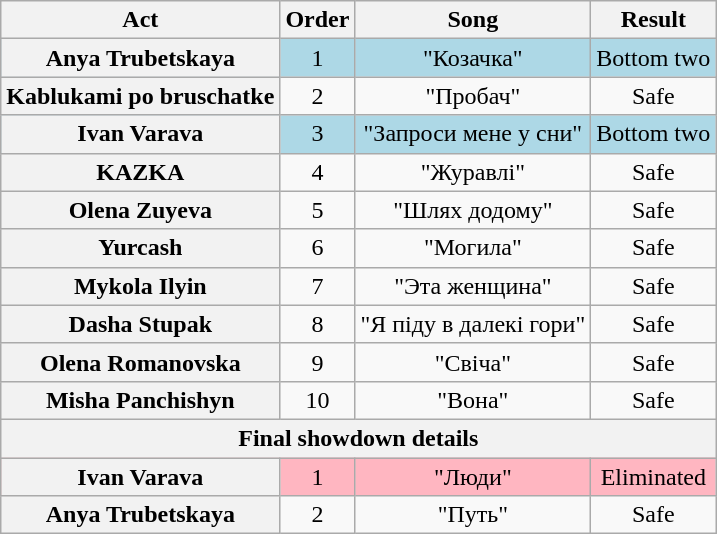<table class="wikitable plainrowheaders" style="text-align:center;">
<tr>
<th scope="col">Act</th>
<th scope="col">Order</th>
<th scope="col">Song</th>
<th scope="col">Result</th>
</tr>
<tr style="background:lightblue;">
<th scope="row">Anya Trubetskaya</th>
<td>1</td>
<td>"Козачка"</td>
<td>Bottom two</td>
</tr>
<tr>
<th scope="row">Kablukami po bruschatke</th>
<td>2</td>
<td>"Пробач"</td>
<td>Safe</td>
</tr>
<tr style="background:lightblue;">
<th scope="row">Ivan Varava</th>
<td>3</td>
<td>"Запроси мене у сни"</td>
<td>Bottom two</td>
</tr>
<tr>
<th scope="row">KAZKA</th>
<td>4</td>
<td>"Журавлi"</td>
<td>Safe</td>
</tr>
<tr>
<th scope="row">Olena Zuyeva</th>
<td>5</td>
<td>"Шлях додому"</td>
<td>Safe</td>
</tr>
<tr>
<th scope="row">Yurcash</th>
<td>6</td>
<td>"Могила"</td>
<td>Safe</td>
</tr>
<tr>
<th scope="row">Mykola Ilyin</th>
<td>7</td>
<td>"Эта женщина"</td>
<td>Safe</td>
</tr>
<tr>
<th scope="row">Dasha Stupak</th>
<td>8</td>
<td>"Я піду в далекі гори"</td>
<td>Safe</td>
</tr>
<tr>
<th scope="row">Olena Romanovska</th>
<td>9</td>
<td>"Свіча"</td>
<td>Safe</td>
</tr>
<tr>
<th scope="row">Misha Panchishyn</th>
<td>10</td>
<td>"Вона"</td>
<td>Safe</td>
</tr>
<tr>
<th colspan="4">Final showdown details</th>
</tr>
<tr style="background:lightpink;">
<th scope="row">Ivan Varava</th>
<td>1</td>
<td>"Люди"</td>
<td>Eliminated</td>
</tr>
<tr>
<th scope="row">Anya Trubetskaya</th>
<td>2</td>
<td>"Путь"</td>
<td>Safe</td>
</tr>
</table>
